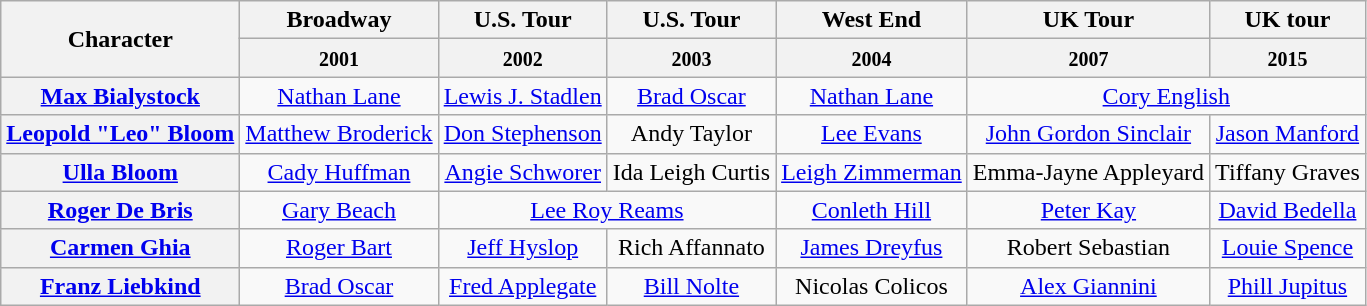<table class="wikitable" style = "text-align:center;">
<tr>
<th rowspan="2">Character</th>
<th>Broadway</th>
<th>U.S. Tour<br></th>
<th>U.S. Tour<br></th>
<th>West End</th>
<th>UK Tour<br></th>
<th>UK tour</th>
</tr>
<tr>
<th><small>2001</small></th>
<th><small>2002</small></th>
<th><small>2003</small></th>
<th><small>2004</small></th>
<th><small>2007</small></th>
<th><small>2015</small></th>
</tr>
<tr>
<th><a href='#'>Max Bialystock</a></th>
<td><a href='#'>Nathan Lane</a></td>
<td><a href='#'>Lewis J. Stadlen</a></td>
<td><a href='#'>Brad Oscar</a></td>
<td><a href='#'>Nathan Lane</a></td>
<td colspan="2"><a href='#'>Cory English</a></td>
</tr>
<tr>
<th><a href='#'>Leopold "Leo" Bloom</a></th>
<td><a href='#'>Matthew Broderick</a></td>
<td><a href='#'>Don Stephenson</a></td>
<td>Andy Taylor</td>
<td><a href='#'>Lee Evans</a></td>
<td><a href='#'>John Gordon Sinclair</a></td>
<td><a href='#'>Jason Manford</a></td>
</tr>
<tr>
<th><a href='#'>Ulla Bloom</a></th>
<td><a href='#'>Cady Huffman</a></td>
<td><a href='#'>Angie Schworer</a></td>
<td>Ida Leigh Curtis</td>
<td><a href='#'>Leigh Zimmerman</a></td>
<td>Emma-Jayne Appleyard</td>
<td>Tiffany Graves</td>
</tr>
<tr>
<th><a href='#'>Roger De Bris</a></th>
<td><a href='#'>Gary Beach</a></td>
<td colspan="2"><a href='#'>Lee Roy Reams</a></td>
<td><a href='#'>Conleth Hill</a></td>
<td><a href='#'>Peter Kay</a></td>
<td><a href='#'>David Bedella</a></td>
</tr>
<tr>
<th><a href='#'>Carmen Ghia</a></th>
<td><a href='#'>Roger Bart</a></td>
<td><a href='#'>Jeff Hyslop</a></td>
<td>Rich Affannato</td>
<td><a href='#'>James Dreyfus</a></td>
<td>Robert Sebastian</td>
<td><a href='#'>Louie Spence</a></td>
</tr>
<tr>
<th><a href='#'>Franz Liebkind</a></th>
<td><a href='#'>Brad Oscar</a></td>
<td><a href='#'>Fred Applegate</a></td>
<td><a href='#'>Bill Nolte</a></td>
<td>Nicolas Colicos</td>
<td><a href='#'>Alex Giannini</a></td>
<td><a href='#'>Phill Jupitus</a></td>
</tr>
</table>
